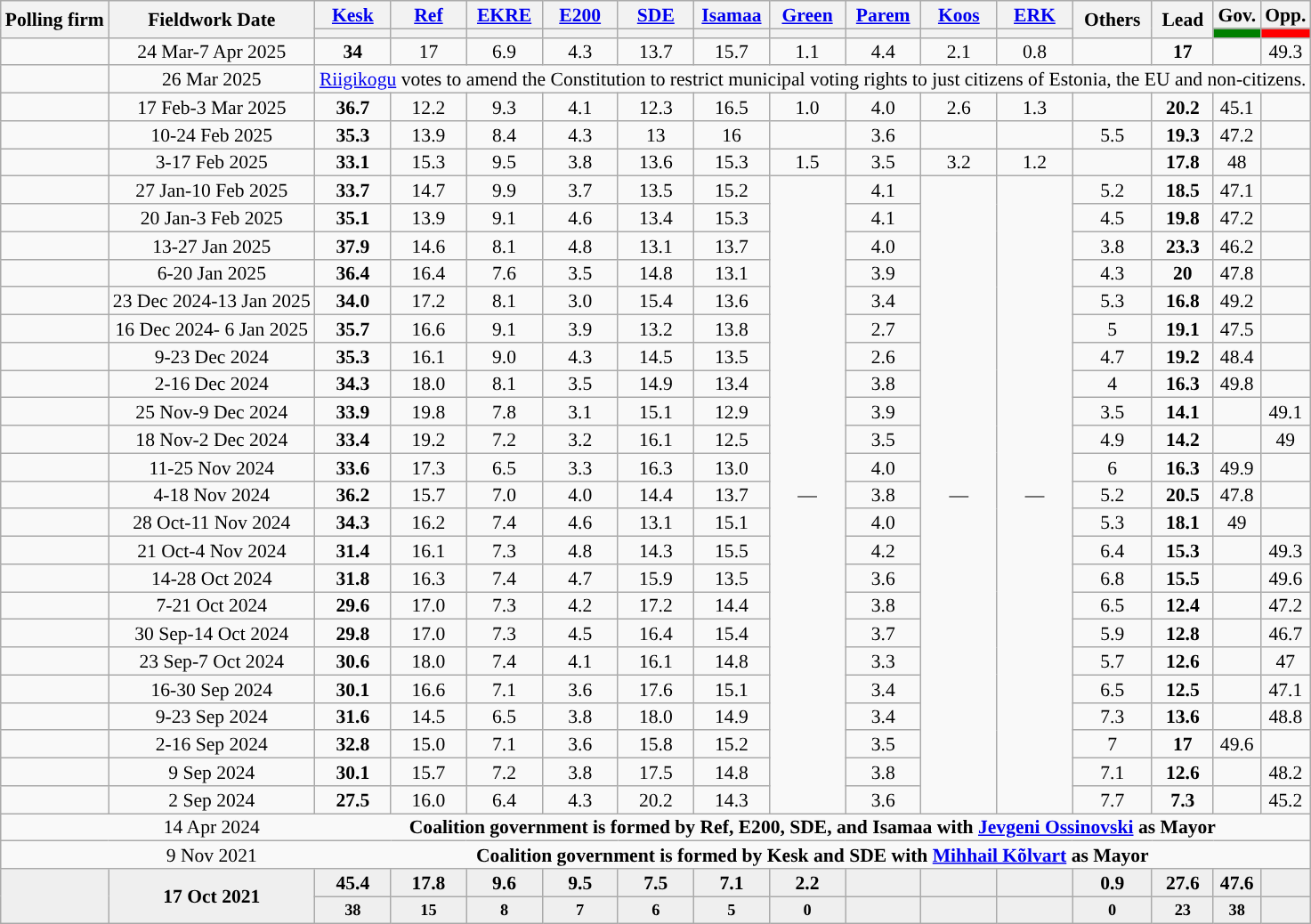<table class="wikitable sortable mw-datatable" style="text-align:center;font-size:90%;line-height:14px;">
<tr>
<th rowspan="2">Polling firm</th>
<th rowspan="2">Fieldwork Date</th>
<th class="unsortable" style="width:50px;"><a href='#'>Kesk</a></th>
<th class="unsortable" style="width:50px;"><a href='#'>Ref</a></th>
<th class="unsortable" style="width:50px;"><a href='#'>EKRE</a></th>
<th class="unsortable" style="width:50px;"><a href='#'>E200</a></th>
<th class="unsortable" style="width:50px;"><a href='#'>SDE</a></th>
<th class="unsortable" style="width:50px;"><a href='#'>Isamaa</a></th>
<th class="unsortable" style="width:50px;"><a href='#'>Green</a></th>
<th class="unsortable" style="width:50px;"><a href='#'>Parem</a></th>
<th class="unsortable" style="width:50px;"><a href='#'>Koos</a></th>
<th class="unsortable" style="width:50px;"><a href='#'>ERK</a></th>
<th rowspan="2" class="unsortable">Others</th>
<th rowspan="2" data-sort-type="number">Lead</th>
<th class="unsortable" style="width:20px;">Gov.</th>
<th class="unsortable" style="width:20px;">Opp.</th>
</tr>
<tr style="text-align:center;">
<th data-sort-type="number" style="background:"></th>
<th data-sort-type="number" style="background:"></th>
<th data-sort-type="number" style="background:"></th>
<th data-sort-type="number" style="background:"></th>
<th data-sort-type="number" style="background:"></th>
<th data-sort-type="number" style="background:"></th>
<th data-sort-type="number" style="background:"></th>
<th data-sort-type="number" style="background:"></th>
<th data-sort-type="number" style="background:"></th>
<th data-sort-type="number" style="background:"></th>
<th data-sort-type="number" style="background:Green;"></th>
<th data-sort-type="number" style="background:Red;"></th>
</tr>
<tr>
<td></td>
<td>24 Mar-7 Apr 2025</td>
<td><strong>34</strong></td>
<td>17</td>
<td>6.9</td>
<td>4.3</td>
<td>13.7</td>
<td>15.7</td>
<td>1.1</td>
<td>4.4</td>
<td>2.1</td>
<td>0.8</td>
<td></td>
<td style="background:"><strong>17</strong></td>
<td></td>
<td>49.3</td>
</tr>
<tr>
<td></td>
<td>26 Mar 2025</td>
<td colspan="14"><a href='#'>Riigikogu</a> votes to amend the Constitution to restrict municipal voting rights to just citizens of Estonia, the EU and non-citizens.</td>
</tr>
<tr>
<td></td>
<td>17 Feb-3 Mar 2025</td>
<td><strong>36.7</strong></td>
<td>12.2</td>
<td>9.3</td>
<td>4.1</td>
<td>12.3</td>
<td>16.5</td>
<td>1.0</td>
<td>4.0</td>
<td>2.6</td>
<td>1.3</td>
<td></td>
<td style="background:"><strong>20.2</strong></td>
<td>45.1</td>
<td></td>
</tr>
<tr>
<td></td>
<td>10-24 Feb 2025</td>
<td><strong>35.3</strong></td>
<td>13.9</td>
<td>8.4</td>
<td>4.3</td>
<td>13</td>
<td>16</td>
<td></td>
<td>3.6</td>
<td></td>
<td></td>
<td>5.5</td>
<td style="background:"><strong>19.3</strong></td>
<td>47.2</td>
<td></td>
</tr>
<tr>
<td></td>
<td>3-17 Feb 2025</td>
<td><strong>33.1</strong></td>
<td>15.3</td>
<td>9.5</td>
<td>3.8</td>
<td>13.6</td>
<td>15.3</td>
<td>1.5</td>
<td>3.5</td>
<td>3.2</td>
<td>1.2</td>
<td></td>
<td style="background:"><strong>17.8</strong></td>
<td>48</td>
<td></td>
</tr>
<tr>
<td></td>
<td>27 Jan-10 Feb 2025</td>
<td><strong>33.7</strong></td>
<td>14.7</td>
<td>9.9</td>
<td>3.7</td>
<td>13.5</td>
<td>15.2</td>
<td rowspan="23">—</td>
<td>4.1</td>
<td rowspan="23">—</td>
<td rowspan="23">—</td>
<td>5.2</td>
<td style="background:"><strong>18.5</strong></td>
<td>47.1</td>
<td></td>
</tr>
<tr>
<td></td>
<td>20 Jan-3 Feb 2025</td>
<td><strong>35.1</strong></td>
<td>13.9</td>
<td>9.1</td>
<td>4.6</td>
<td>13.4</td>
<td>15.3</td>
<td>4.1</td>
<td>4.5</td>
<td style="background:"><strong>19.8</strong></td>
<td>47.2</td>
<td></td>
</tr>
<tr>
<td></td>
<td>13-27 Jan 2025</td>
<td><strong>37.9</strong></td>
<td>14.6</td>
<td>8.1</td>
<td>4.8</td>
<td>13.1</td>
<td>13.7</td>
<td>4.0</td>
<td>3.8</td>
<td style="background:"><strong>23.3</strong></td>
<td>46.2</td>
<td></td>
</tr>
<tr>
<td></td>
<td>6-20 Jan 2025</td>
<td><strong>36.4</strong></td>
<td>16.4</td>
<td>7.6</td>
<td>3.5</td>
<td>14.8</td>
<td>13.1</td>
<td>3.9</td>
<td>4.3</td>
<td style="background:"><strong>20</strong></td>
<td>47.8</td>
<td></td>
</tr>
<tr>
<td></td>
<td>23 Dec 2024-13 Jan 2025</td>
<td><strong>34.0</strong></td>
<td>17.2</td>
<td>8.1</td>
<td>3.0</td>
<td>15.4</td>
<td>13.6</td>
<td>3.4</td>
<td>5.3</td>
<td style="background:"><strong>16.8</strong></td>
<td>49.2</td>
<td></td>
</tr>
<tr>
<td></td>
<td>16 Dec 2024- 6 Jan 2025</td>
<td><strong>35.7</strong></td>
<td>16.6</td>
<td>9.1</td>
<td>3.9</td>
<td>13.2</td>
<td>13.8</td>
<td>2.7</td>
<td>5</td>
<td style="background:"><strong>19.1</strong></td>
<td>47.5</td>
<td></td>
</tr>
<tr>
<td></td>
<td>9-23 Dec 2024</td>
<td><strong>35.3</strong></td>
<td>16.1</td>
<td>9.0</td>
<td>4.3</td>
<td>14.5</td>
<td>13.5</td>
<td>2.6</td>
<td>4.7</td>
<td style="background:"><strong>19.2</strong></td>
<td>48.4</td>
<td></td>
</tr>
<tr>
<td></td>
<td>2-16 Dec 2024</td>
<td><strong>34.3</strong></td>
<td>18.0</td>
<td>8.1</td>
<td>3.5</td>
<td>14.9</td>
<td>13.4</td>
<td>3.8</td>
<td>4</td>
<td style="background:"><strong>16.3</strong></td>
<td>49.8</td>
<td></td>
</tr>
<tr>
<td></td>
<td>25 Nov-9 Dec 2024</td>
<td><strong>33.9</strong></td>
<td>19.8</td>
<td>7.8</td>
<td>3.1</td>
<td>15.1</td>
<td>12.9</td>
<td>3.9</td>
<td>3.5</td>
<td style="background:"><strong>14.1</strong></td>
<td></td>
<td>49.1</td>
</tr>
<tr>
<td></td>
<td>18 Nov-2 Dec 2024</td>
<td><strong>33.4</strong></td>
<td>19.2</td>
<td>7.2</td>
<td>3.2</td>
<td>16.1</td>
<td>12.5</td>
<td>3.5</td>
<td>4.9</td>
<td style="background:"><strong>14.2</strong></td>
<td></td>
<td>49</td>
</tr>
<tr>
<td></td>
<td>11-25 Nov 2024</td>
<td><strong>33.6</strong></td>
<td>17.3</td>
<td>6.5</td>
<td>3.3</td>
<td>16.3</td>
<td>13.0</td>
<td>4.0</td>
<td>6</td>
<td style="background:"><strong>16.3</strong></td>
<td>49.9</td>
<td></td>
</tr>
<tr>
<td></td>
<td>4-18 Nov 2024</td>
<td><strong>36.2</strong></td>
<td>15.7</td>
<td>7.0</td>
<td>4.0</td>
<td>14.4</td>
<td>13.7</td>
<td>3.8</td>
<td>5.2</td>
<td style="background:"><strong>20.5</strong></td>
<td>47.8</td>
<td></td>
</tr>
<tr>
<td></td>
<td>28 Oct-11 Nov 2024</td>
<td><strong>34.3</strong></td>
<td>16.2</td>
<td>7.4</td>
<td>4.6</td>
<td>13.1</td>
<td>15.1</td>
<td>4.0</td>
<td>5.3</td>
<td style="background:"><strong>18.1</strong></td>
<td>49</td>
<td></td>
</tr>
<tr>
<td></td>
<td>21 Oct-4 Nov 2024</td>
<td><strong>31.4</strong></td>
<td>16.1</td>
<td>7.3</td>
<td>4.8</td>
<td>14.3</td>
<td>15.5</td>
<td>4.2</td>
<td>6.4</td>
<td style="background:"><strong>15.3</strong></td>
<td></td>
<td>49.3</td>
</tr>
<tr>
<td></td>
<td>14-28 Oct 2024</td>
<td><strong>31.8</strong></td>
<td>16.3</td>
<td>7.4</td>
<td>4.7</td>
<td>15.9</td>
<td>13.5</td>
<td>3.6</td>
<td>6.8</td>
<td style="background:"><strong>15.5</strong></td>
<td></td>
<td>49.6</td>
</tr>
<tr>
<td></td>
<td>7-21 Oct 2024</td>
<td><strong>29.6</strong></td>
<td>17.0</td>
<td>7.3</td>
<td>4.2</td>
<td>17.2</td>
<td>14.4</td>
<td>3.8</td>
<td>6.5</td>
<td style="background:"><strong>12.4</strong></td>
<td></td>
<td>47.2</td>
</tr>
<tr>
<td></td>
<td>30 Sep-14 Oct 2024</td>
<td><strong>29.8</strong></td>
<td>17.0</td>
<td>7.3</td>
<td>4.5</td>
<td>16.4</td>
<td>15.4</td>
<td>3.7</td>
<td>5.9</td>
<td style="background:"><strong>12.8</strong></td>
<td></td>
<td>46.7</td>
</tr>
<tr>
<td></td>
<td>23 Sep-7 Oct 2024</td>
<td><strong>30.6</strong></td>
<td>18.0</td>
<td>7.4</td>
<td>4.1</td>
<td>16.1</td>
<td>14.8</td>
<td>3.3</td>
<td>5.7</td>
<td style="background:"><strong>12.6</strong></td>
<td></td>
<td>47</td>
</tr>
<tr>
<td></td>
<td>16-30 Sep 2024</td>
<td><strong>30.1</strong></td>
<td>16.6</td>
<td>7.1</td>
<td>3.6</td>
<td>17.6</td>
<td>15.1</td>
<td>3.4</td>
<td>6.5</td>
<td style="background:"><strong>12.5</strong></td>
<td></td>
<td>47.1</td>
</tr>
<tr>
<td></td>
<td>9-23 Sep 2024</td>
<td><strong>31.6</strong></td>
<td>14.5</td>
<td>6.5</td>
<td>3.8</td>
<td>18.0</td>
<td>14.9</td>
<td>3.4</td>
<td>7.3</td>
<td style="background:"><strong>13.6</strong></td>
<td></td>
<td>48.8</td>
</tr>
<tr>
<td></td>
<td>2-16 Sep 2024</td>
<td><strong>32.8</strong></td>
<td>15.0</td>
<td>7.1</td>
<td>3.6</td>
<td>15.8</td>
<td>15.2</td>
<td>3.5</td>
<td>7</td>
<td style="background:"><strong>17</strong></td>
<td>49.6</td>
<td></td>
</tr>
<tr>
<td></td>
<td>9 Sep 2024</td>
<td><strong>30.1</strong></td>
<td>15.7</td>
<td>7.2</td>
<td>3.8</td>
<td>17.5</td>
<td>14.8</td>
<td>3.8</td>
<td>7.1</td>
<td style="background:"><strong>12.6</strong></td>
<td></td>
<td>48.2</td>
</tr>
<tr>
<td></td>
<td>2 Sep 2024</td>
<td><strong>27.5</strong></td>
<td>16.0</td>
<td>6.4</td>
<td>4.3</td>
<td>20.2</td>
<td>14.3</td>
<td>3.6</td>
<td>7.7</td>
<td style="background:"><strong>7.3</strong></td>
<td></td>
<td>45.2</td>
</tr>
<tr>
<td style="border-right-style:hidden;"></td>
<td style="border-right-style:hidden;">14 Apr 2024</td>
<td colspan="14"><strong>Coalition government is formed by Ref, E200, SDE, and Isamaa with <a href='#'>Jevgeni Ossinovski</a> as Mayor</strong></td>
</tr>
<tr>
<td style="border-right-style:hidden;"></td>
<td style="border-right-style:hidden;">9 Nov 2021</td>
<td colspan="14"><strong>Coalition government is formed by Kesk and SDE with <a href='#'>Mihhail Kõlvart</a> as Mayor</strong></td>
</tr>
<tr style="background:#EFEFEF; font-weight:bold;">
<td rowspan="2"></td>
<td rowspan="2">17 Oct 2021</td>
<td>45.4</td>
<td>17.8</td>
<td>9.6</td>
<td>9.5</td>
<td>7.5</td>
<td>7.1</td>
<td>2.2</td>
<td></td>
<td></td>
<td></td>
<td>0.9</td>
<td style="background:">27.6</td>
<td>47.6</td>
<td></td>
</tr>
<tr style="background:#EFEFEF; font-weight:bold;font-size:85%;">
<td>38</td>
<td>15</td>
<td>8</td>
<td>7</td>
<td>6</td>
<td>5</td>
<td>0</td>
<td></td>
<td></td>
<td></td>
<td>0</td>
<td style="background:">23</td>
<td>38</td>
<td></td>
</tr>
</table>
